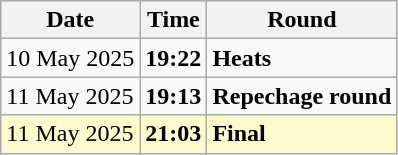<table class="wikitable">
<tr>
<th>Date</th>
<th>Time</th>
<th>Round</th>
</tr>
<tr>
<td>10 May 2025</td>
<td><strong>19:22</strong></td>
<td><strong>Heats</strong></td>
</tr>
<tr>
<td>11 May 2025</td>
<td><strong>19:13</strong></td>
<td><strong>Repechage round</strong></td>
</tr>
<tr style="background:lemonchiffon">
<td>11 May 2025</td>
<td><strong>21:03</strong></td>
<td><strong>Final</strong></td>
</tr>
</table>
